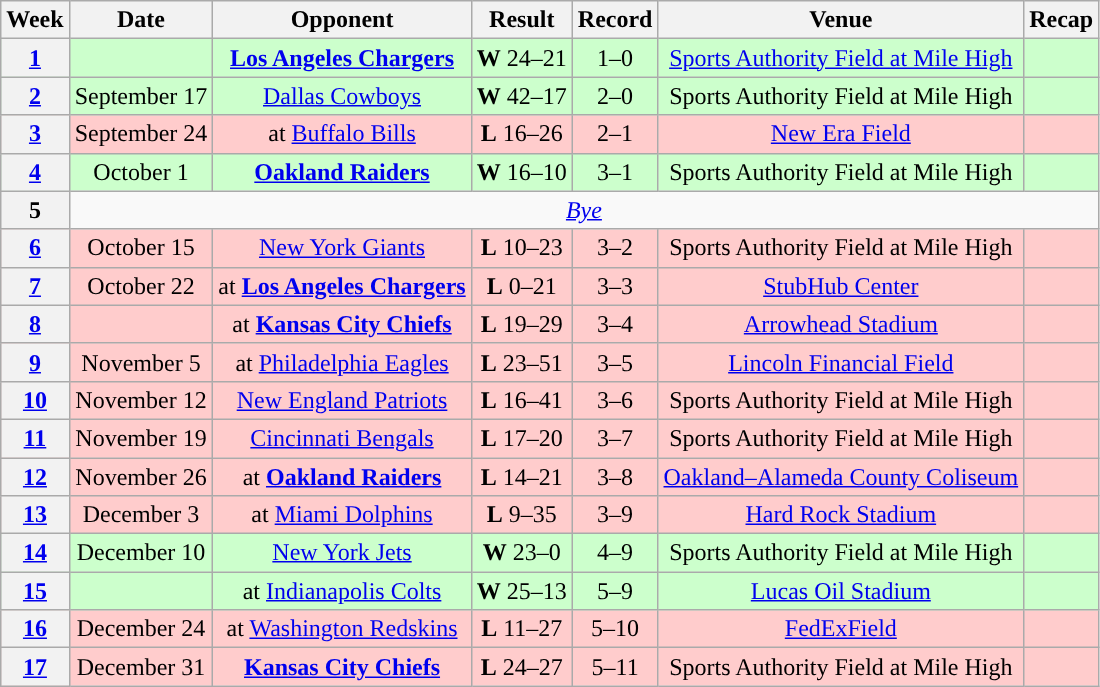<table class="wikitable" style="text-align:center">
<tr>
<th>Week</th>
<th>Date</th>
<th>Opponent</th>
<th>Result</th>
<th>Record</th>
<th>Venue</th>
<th>Recap</th>
</tr>
<tr style="background:#cfc">
<th><a href='#'>1</a></th>
<td></td>
<td><strong><a href='#'>Los Angeles Chargers</a></strong></td>
<td><strong>W</strong> 24–21</td>
<td>1–0</td>
<td><a href='#'>Sports Authority Field at Mile High</a></td>
<td></td>
</tr>
<tr style="background:#cfc">
<th><a href='#'>2</a></th>
<td>September 17</td>
<td><a href='#'>Dallas Cowboys</a></td>
<td><strong>W</strong> 42–17</td>
<td>2–0</td>
<td>Sports Authority Field at Mile High</td>
<td></td>
</tr>
<tr style="background:#fcc">
<th><a href='#'>3</a></th>
<td>September 24</td>
<td>at <a href='#'>Buffalo Bills</a></td>
<td><strong>L</strong> 16–26</td>
<td>2–1</td>
<td><a href='#'>New Era Field</a></td>
<td></td>
</tr>
<tr style="background:#cfc">
<th><a href='#'>4</a></th>
<td>October 1</td>
<td><strong><a href='#'>Oakland Raiders</a></strong></td>
<td><strong>W</strong> 16–10</td>
<td>3–1</td>
<td>Sports Authority Field at Mile High</td>
<td></td>
</tr>
<tr>
<th>5</th>
<td colspan="6"><em><a href='#'>Bye</a></em></td>
</tr>
<tr style="background:#fcc">
<th><a href='#'>6</a></th>
<td>October 15</td>
<td><a href='#'>New York Giants</a></td>
<td><strong>L</strong> 10–23</td>
<td>3–2</td>
<td>Sports Authority Field at Mile High</td>
<td></td>
</tr>
<tr style="background:#fcc">
<th><a href='#'>7</a></th>
<td>October 22</td>
<td>at <strong><a href='#'>Los Angeles Chargers</a></strong></td>
<td><strong>L</strong> 0–21</td>
<td>3–3</td>
<td><a href='#'>StubHub Center</a></td>
<td></td>
</tr>
<tr style="background:#fcc">
<th><a href='#'>8</a></th>
<td></td>
<td>at <strong><a href='#'>Kansas City Chiefs</a></strong></td>
<td><strong>L</strong> 19–29</td>
<td>3–4</td>
<td><a href='#'>Arrowhead Stadium</a></td>
<td></td>
</tr>
<tr style="background:#fcc">
<th><a href='#'>9</a></th>
<td>November 5</td>
<td>at <a href='#'>Philadelphia Eagles</a></td>
<td><strong>L</strong> 23–51</td>
<td>3–5</td>
<td><a href='#'>Lincoln Financial Field</a></td>
<td></td>
</tr>
<tr style="background:#fcc">
<th><a href='#'>10</a></th>
<td>November 12</td>
<td><a href='#'>New England Patriots</a></td>
<td><strong>L</strong> 16–41</td>
<td>3–6</td>
<td>Sports Authority Field at Mile High</td>
<td></td>
</tr>
<tr style="background:#fcc">
<th><a href='#'>11</a></th>
<td>November 19</td>
<td><a href='#'>Cincinnati Bengals</a></td>
<td><strong>L</strong> 17–20</td>
<td>3–7</td>
<td>Sports Authority Field at Mile High</td>
<td></td>
</tr>
<tr style="background:#fcc">
<th><a href='#'>12</a></th>
<td>November 26</td>
<td>at <strong><a href='#'>Oakland Raiders</a></strong></td>
<td><strong>L</strong> 14–21</td>
<td>3–8</td>
<td><a href='#'>Oakland–Alameda County Coliseum</a></td>
<td></td>
</tr>
<tr style="background:#fcc">
<th><a href='#'>13</a></th>
<td>December 3</td>
<td>at <a href='#'>Miami Dolphins</a></td>
<td><strong>L</strong> 9–35</td>
<td>3–9</td>
<td><a href='#'>Hard Rock Stadium</a></td>
<td></td>
</tr>
<tr style="background:#cfc">
<th><a href='#'>14</a></th>
<td>December 10</td>
<td><a href='#'>New York Jets</a></td>
<td><strong>W</strong> 23–0</td>
<td>4–9</td>
<td>Sports Authority Field at Mile High</td>
<td></td>
</tr>
<tr style="background:#cfc">
<th><a href='#'>15</a></th>
<td></td>
<td>at <a href='#'>Indianapolis Colts</a></td>
<td><strong>W</strong> 25–13</td>
<td>5–9</td>
<td><a href='#'>Lucas Oil Stadium</a></td>
<td></td>
</tr>
<tr style="background:#fcc">
<th><a href='#'>16</a></th>
<td>December 24</td>
<td>at <a href='#'>Washington Redskins</a></td>
<td><strong>L</strong> 11–27</td>
<td>5–10</td>
<td><a href='#'>FedExField</a></td>
<td></td>
</tr>
<tr style="background:#fcc">
<th><a href='#'>17</a></th>
<td>December 31</td>
<td><strong><a href='#'>Kansas City Chiefs</a></strong></td>
<td><strong>L</strong> 24–27</td>
<td>5–11</td>
<td>Sports Authority Field at Mile High</td>
<td></td>
</tr>
</table>
